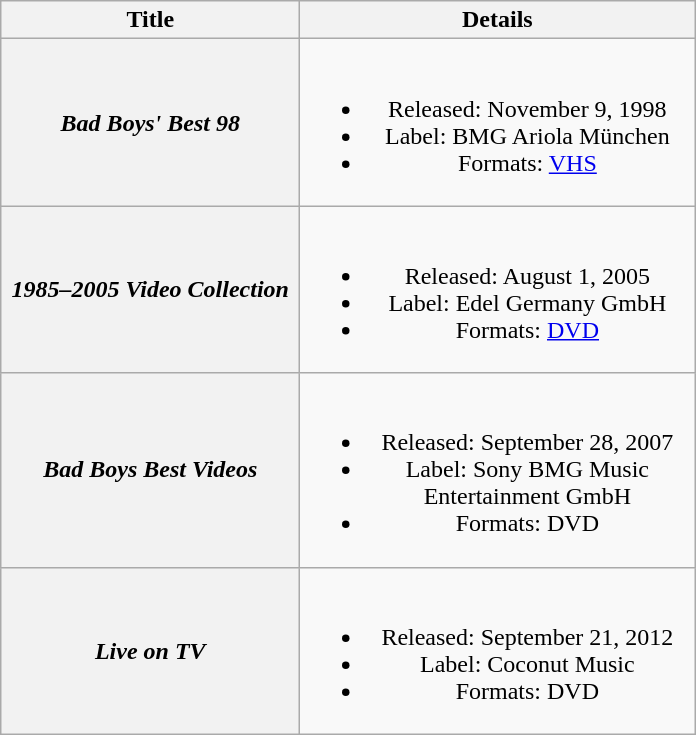<table class="wikitable plainrowheaders" style="text-align:center;">
<tr>
<th scope="col" style="width:12em;">Title</th>
<th scope="col" style="width:16em;">Details</th>
</tr>
<tr>
<th scope="row"><em>Bad Boys' Best 98</em></th>
<td><br><ul><li>Released: November 9, 1998</li><li>Label: BMG Ariola München</li><li>Formats: <a href='#'>VHS</a></li></ul></td>
</tr>
<tr>
<th scope="row"><em>1985–2005 Video Collection</em></th>
<td><br><ul><li>Released: August 1, 2005</li><li>Label: Edel Germany GmbH</li><li>Formats: <a href='#'>DVD</a></li></ul></td>
</tr>
<tr>
<th scope="row"><em>Bad Boys Best Videos</em></th>
<td><br><ul><li>Released: September 28, 2007</li><li>Label: Sony BMG Music Entertainment GmbH</li><li>Formats: DVD</li></ul></td>
</tr>
<tr>
<th scope="row"><em>Live on TV</em></th>
<td><br><ul><li>Released: September 21, 2012</li><li>Label: Coconut Music</li><li>Formats: DVD</li></ul></td>
</tr>
</table>
